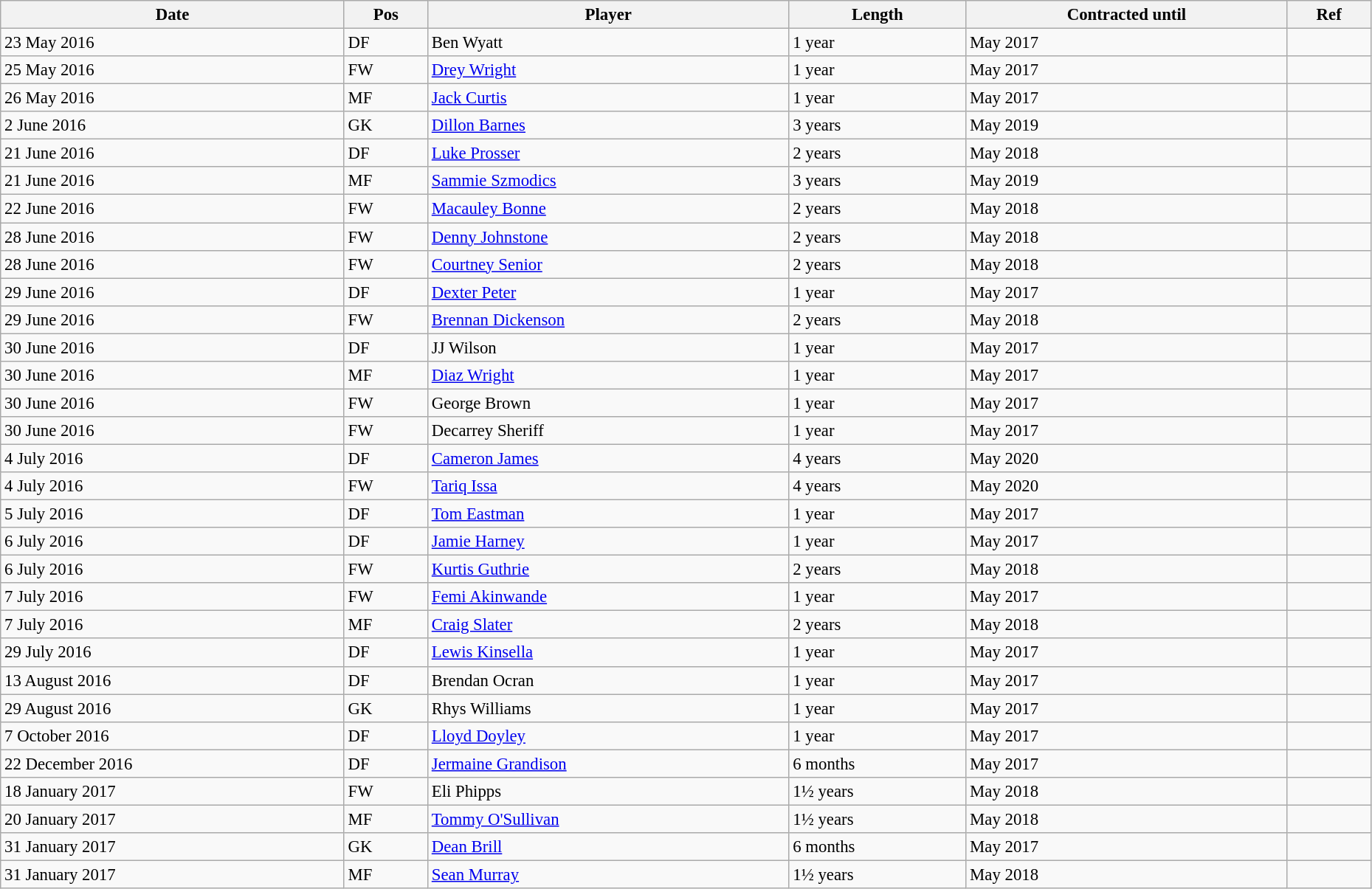<table width=98% class="wikitable" style="text-align:center; font-size:95%; text-align:left">
<tr>
<th>Date</th>
<th>Pos</th>
<th>Player</th>
<th>Length</th>
<th>Contracted until</th>
<th>Ref</th>
</tr>
<tr>
<td>23 May 2016</td>
<td>DF</td>
<td> Ben Wyatt</td>
<td>1 year</td>
<td>May 2017</td>
<td></td>
</tr>
<tr>
<td>25 May 2016</td>
<td>FW</td>
<td> <a href='#'>Drey Wright</a></td>
<td>1 year</td>
<td>May 2017</td>
<td></td>
</tr>
<tr>
<td>26 May 2016</td>
<td>MF</td>
<td> <a href='#'>Jack Curtis</a></td>
<td>1 year</td>
<td>May 2017</td>
<td></td>
</tr>
<tr>
<td>2 June 2016</td>
<td>GK</td>
<td> <a href='#'>Dillon Barnes</a></td>
<td>3 years</td>
<td>May 2019</td>
<td></td>
</tr>
<tr>
<td>21 June 2016</td>
<td>DF</td>
<td> <a href='#'>Luke Prosser</a></td>
<td>2 years</td>
<td>May 2018</td>
<td></td>
</tr>
<tr>
<td>21 June 2016</td>
<td>MF</td>
<td> <a href='#'>Sammie Szmodics</a></td>
<td>3 years</td>
<td>May 2019</td>
<td></td>
</tr>
<tr>
<td>22 June 2016</td>
<td>FW</td>
<td> <a href='#'>Macauley Bonne</a></td>
<td>2 years</td>
<td>May 2018</td>
<td></td>
</tr>
<tr>
<td>28 June 2016</td>
<td>FW</td>
<td> <a href='#'>Denny Johnstone</a></td>
<td>2 years</td>
<td>May 2018</td>
<td></td>
</tr>
<tr>
<td>28 June 2016</td>
<td>FW</td>
<td> <a href='#'>Courtney Senior</a></td>
<td>2 years</td>
<td>May 2018</td>
<td></td>
</tr>
<tr>
<td>29 June 2016</td>
<td>DF</td>
<td> <a href='#'>Dexter Peter</a></td>
<td>1 year</td>
<td>May 2017</td>
<td></td>
</tr>
<tr>
<td>29 June 2016</td>
<td>FW</td>
<td> <a href='#'>Brennan Dickenson</a></td>
<td>2 years</td>
<td>May 2018</td>
<td></td>
</tr>
<tr>
<td>30 June 2016</td>
<td>DF</td>
<td> JJ Wilson</td>
<td>1 year</td>
<td>May 2017</td>
<td></td>
</tr>
<tr>
<td>30 June 2016</td>
<td>MF</td>
<td> <a href='#'>Diaz Wright</a></td>
<td>1 year</td>
<td>May 2017</td>
<td></td>
</tr>
<tr>
<td>30 June 2016</td>
<td>FW</td>
<td> George Brown</td>
<td>1 year</td>
<td>May 2017</td>
<td></td>
</tr>
<tr>
<td>30 June 2016</td>
<td>FW</td>
<td> Decarrey Sheriff</td>
<td>1 year</td>
<td>May 2017</td>
<td></td>
</tr>
<tr>
<td>4 July 2016</td>
<td>DF</td>
<td> <a href='#'>Cameron James</a></td>
<td>4 years</td>
<td>May 2020</td>
<td></td>
</tr>
<tr>
<td>4 July 2016</td>
<td>FW</td>
<td> <a href='#'>Tariq Issa</a></td>
<td>4 years</td>
<td>May 2020</td>
<td></td>
</tr>
<tr>
<td>5 July 2016</td>
<td>DF</td>
<td> <a href='#'>Tom Eastman</a></td>
<td>1 year</td>
<td>May 2017</td>
<td></td>
</tr>
<tr>
<td>6 July 2016</td>
<td>DF</td>
<td> <a href='#'>Jamie Harney</a></td>
<td>1 year</td>
<td>May 2017</td>
<td></td>
</tr>
<tr>
<td>6 July 2016</td>
<td>FW</td>
<td> <a href='#'>Kurtis Guthrie</a></td>
<td>2 years</td>
<td>May 2018</td>
<td></td>
</tr>
<tr>
<td>7 July 2016</td>
<td>FW</td>
<td> <a href='#'>Femi Akinwande</a></td>
<td>1 year</td>
<td>May 2017</td>
<td></td>
</tr>
<tr>
<td>7 July 2016</td>
<td>MF</td>
<td> <a href='#'>Craig Slater</a></td>
<td>2 years</td>
<td>May 2018</td>
<td></td>
</tr>
<tr>
<td>29 July 2016</td>
<td>DF</td>
<td> <a href='#'>Lewis Kinsella</a></td>
<td>1 year</td>
<td>May 2017</td>
<td></td>
</tr>
<tr>
<td>13 August 2016</td>
<td>DF</td>
<td> Brendan Ocran</td>
<td>1 year</td>
<td>May 2017</td>
<td></td>
</tr>
<tr>
<td>29 August 2016</td>
<td>GK</td>
<td> Rhys Williams</td>
<td>1 year</td>
<td>May 2017</td>
<td></td>
</tr>
<tr>
<td>7 October 2016</td>
<td>DF</td>
<td> <a href='#'>Lloyd Doyley</a></td>
<td>1 year</td>
<td>May 2017</td>
<td></td>
</tr>
<tr>
<td>22 December 2016</td>
<td>DF</td>
<td> <a href='#'>Jermaine Grandison</a></td>
<td>6 months</td>
<td>May 2017</td>
<td></td>
</tr>
<tr>
<td>18 January 2017</td>
<td>FW</td>
<td> Eli Phipps</td>
<td>1½ years</td>
<td>May 2018</td>
<td></td>
</tr>
<tr>
<td>20 January 2017</td>
<td>MF</td>
<td> <a href='#'>Tommy O'Sullivan</a></td>
<td>1½ years</td>
<td>May 2018</td>
<td></td>
</tr>
<tr>
<td>31 January 2017</td>
<td>GK</td>
<td> <a href='#'>Dean Brill</a></td>
<td>6 months</td>
<td>May 2017</td>
<td></td>
</tr>
<tr>
<td>31 January 2017</td>
<td>MF</td>
<td> <a href='#'>Sean Murray</a></td>
<td>1½ years</td>
<td>May 2018</td>
<td></td>
</tr>
</table>
